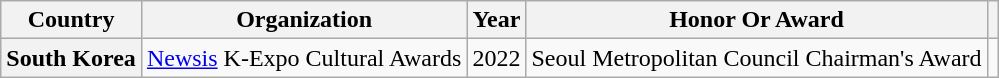<table class="wikitable plainrowheaders sortable" style="margin-right: 0;">
<tr>
<th scope="col">Country</th>
<th scope="col">Organization</th>
<th scope="col">Year</th>
<th scope="col">Honor Or Award</th>
<th scope="col" class="unsortable"></th>
</tr>
<tr>
<th rowspan="1" scope="row">South Korea</th>
<td><a href='#'>Newsis</a> K-Expo Cultural Awards</td>
<td style="text-align:center">2022</td>
<td>Seoul Metropolitan Council Chairman's Award</td>
<td style="text-align:center"></td>
</tr>
</table>
